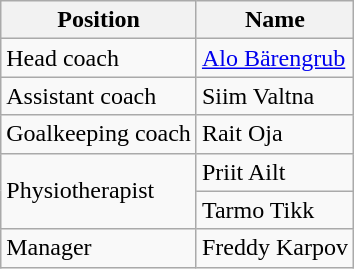<table class="wikitable" style="text-align:left;">
<tr>
<th>Position</th>
<th>Name</th>
</tr>
<tr>
<td>Head coach</td>
<td> <a href='#'>Alo Bärengrub</a></td>
</tr>
<tr>
<td>Assistant coach</td>
<td> Siim Valtna</td>
</tr>
<tr>
<td>Goalkeeping coach</td>
<td> Rait Oja</td>
</tr>
<tr>
<td rowspan=2>Physiotherapist</td>
<td> Priit Ailt</td>
</tr>
<tr>
<td> Tarmo Tikk</td>
</tr>
<tr>
<td>Manager</td>
<td> Freddy Karpov</td>
</tr>
</table>
